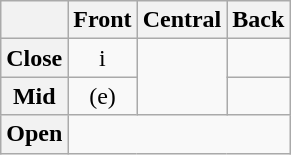<table class="wikitable" style="text-align: center">
<tr>
<th></th>
<th>Front</th>
<th>Central</th>
<th>Back</th>
</tr>
<tr>
<th>Close</th>
<td>i</td>
<td rowspan="2"></td>
<td></td>
</tr>
<tr>
<th>Mid</th>
<td> (e)</td>
<td></td>
</tr>
<tr>
<th>Open</th>
<td colspan="3"></td>
</tr>
</table>
